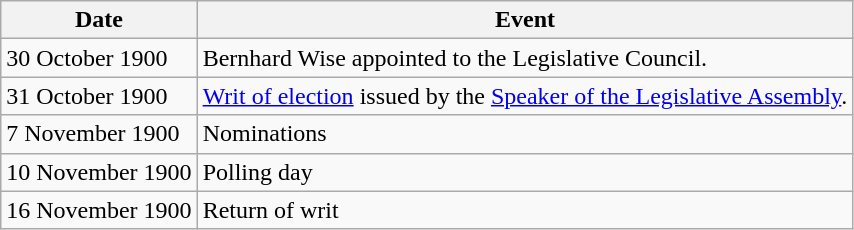<table class="wikitable">
<tr>
<th>Date</th>
<th>Event</th>
</tr>
<tr>
<td>30 October 1900</td>
<td>Bernhard Wise appointed to the Legislative Council.</td>
</tr>
<tr>
<td>31 October 1900</td>
<td><a href='#'>Writ of election</a> issued by the <a href='#'>Speaker of the Legislative Assembly</a>.</td>
</tr>
<tr>
<td>7 November 1900</td>
<td>Nominations</td>
</tr>
<tr>
<td>10 November 1900</td>
<td>Polling day</td>
</tr>
<tr>
<td>16 November 1900</td>
<td>Return of writ</td>
</tr>
</table>
